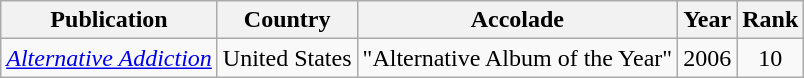<table class="wikitable" border="1">
<tr>
<th>Publication</th>
<th>Country</th>
<th>Accolade</th>
<th>Year</th>
<th>Rank</th>
</tr>
<tr>
<td><em><a href='#'>Alternative Addiction</a></em></td>
<td>United States</td>
<td>"Alternative Album of the Year"</td>
<td>2006</td>
<td align="center">10</td>
</tr>
</table>
